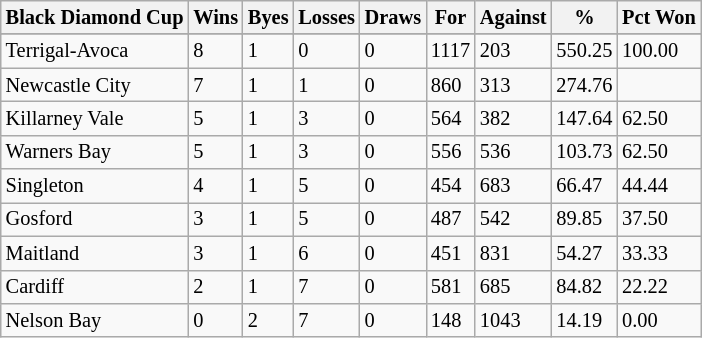<table style="font-size: 85%; text-align: left;" class="wikitable">
<tr>
<th>Black Diamond Cup</th>
<th>Wins</th>
<th>Byes</th>
<th>Losses</th>
<th>Draws</th>
<th>For</th>
<th>Against</th>
<th>%</th>
<th>Pct Won</th>
</tr>
<tr>
</tr>
<tr>
</tr>
<tr>
<td>Terrigal-Avoca</td>
<td>8</td>
<td>1</td>
<td>0</td>
<td>0</td>
<td>1117</td>
<td>203</td>
<td>550.25</td>
<td>100.00</td>
</tr>
<tr>
<td>Newcastle City</td>
<td>7</td>
<td>1</td>
<td>1</td>
<td>0</td>
<td>860</td>
<td>313</td>
<td>274.76</td>
<td 87.50></td>
</tr>
<tr>
<td>Killarney Vale</td>
<td>5</td>
<td>1</td>
<td>3</td>
<td>0</td>
<td>564</td>
<td>382</td>
<td>147.64</td>
<td>62.50</td>
</tr>
<tr>
<td>Warners Bay</td>
<td>5</td>
<td>1</td>
<td>3</td>
<td>0</td>
<td>556</td>
<td>536</td>
<td>103.73</td>
<td>62.50</td>
</tr>
<tr>
<td>Singleton</td>
<td>4</td>
<td>1</td>
<td>5</td>
<td>0</td>
<td>454</td>
<td>683</td>
<td>66.47</td>
<td>44.44</td>
</tr>
<tr>
<td>Gosford</td>
<td>3</td>
<td>1</td>
<td>5</td>
<td>0</td>
<td>487</td>
<td>542</td>
<td>89.85</td>
<td>37.50</td>
</tr>
<tr>
<td>Maitland</td>
<td>3</td>
<td>1</td>
<td>6</td>
<td>0</td>
<td>451</td>
<td>831</td>
<td>54.27</td>
<td>33.33</td>
</tr>
<tr>
<td>Cardiff</td>
<td>2</td>
<td>1</td>
<td>7</td>
<td>0</td>
<td>581</td>
<td>685</td>
<td>84.82</td>
<td>22.22</td>
</tr>
<tr>
<td>Nelson Bay</td>
<td>0</td>
<td>2</td>
<td>7</td>
<td>0</td>
<td>148</td>
<td>1043</td>
<td>14.19</td>
<td>0.00</td>
</tr>
</table>
